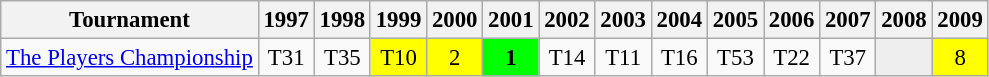<table class="wikitable" style="font-size:95%;text-align:center;">
<tr>
<th>Tournament</th>
<th>1997</th>
<th>1998</th>
<th>1999</th>
<th>2000</th>
<th>2001</th>
<th>2002</th>
<th>2003</th>
<th>2004</th>
<th>2005</th>
<th>2006</th>
<th>2007</th>
<th>2008</th>
<th>2009</th>
</tr>
<tr>
<td align=left><a href='#'>The Players Championship</a></td>
<td>T31</td>
<td>T35</td>
<td style="background:yellow;">T10</td>
<td style="background:yellow;">2</td>
<td style="background:lime;"><strong>1</strong></td>
<td>T14</td>
<td>T11</td>
<td>T16</td>
<td>T53</td>
<td>T22</td>
<td>T37</td>
<td style="background:#eeeeee;"></td>
<td style="background:yellow;">8</td>
</tr>
</table>
